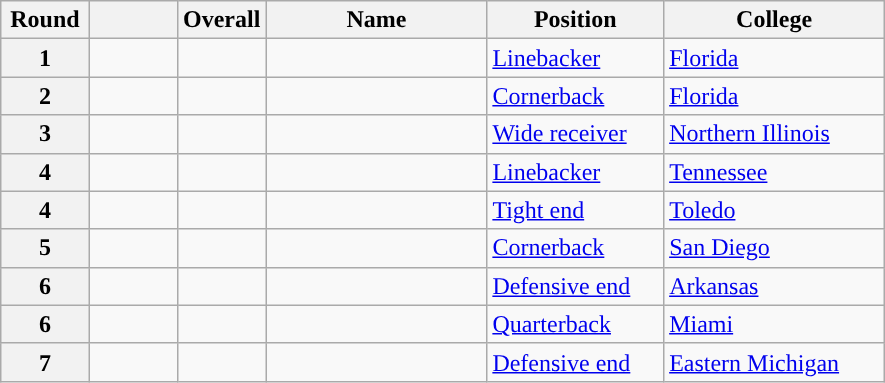<table class="wikitable sortable">
<tr>
<th scope="col" style="width: 10%;">Round</th>
<th scope="col" style="width: 10%;"></th>
<th scope="col" style="width: 10%;">Overall</th>
<th scope="col" style="width: 25%;">Name</th>
<th scope="col" style="width: 20%;">Position</th>
<th scope="col" style="width: 25%;">College</th>
</tr>
<tr>
<th scope="row">1</th>
<td></td>
<td></td>
<td></td>
<td><a href='#'>Linebacker</a></td>
<td><a href='#'>Florida</a></td>
</tr>
<tr>
<th scope="row">2</th>
<td></td>
<td></td>
<td></td>
<td><a href='#'>Cornerback</a></td>
<td><a href='#'>Florida</a></td>
</tr>
<tr>
<th scope="row">3</th>
<td></td>
<td></td>
<td></td>
<td><a href='#'>Wide receiver</a></td>
<td><a href='#'>Northern Illinois</a></td>
</tr>
<tr>
<th scope="row">4</th>
<td></td>
<td></td>
<td></td>
<td><a href='#'>Linebacker</a></td>
<td><a href='#'>Tennessee</a></td>
</tr>
<tr>
<th scope="row">4</th>
<td></td>
<td></td>
<td></td>
<td><a href='#'>Tight end</a></td>
<td><a href='#'>Toledo</a></td>
</tr>
<tr>
<th scope="row">5</th>
<td></td>
<td></td>
<td></td>
<td><a href='#'>Cornerback</a></td>
<td><a href='#'>San Diego</a></td>
</tr>
<tr>
<th scope="row">6</th>
<td></td>
<td></td>
<td></td>
<td><a href='#'>Defensive end</a></td>
<td><a href='#'>Arkansas</a></td>
</tr>
<tr>
<th scope="row">6</th>
<td></td>
<td></td>
<td></td>
<td><a href='#'>Quarterback</a></td>
<td><a href='#'>Miami</a></td>
</tr>
<tr>
<th scope="row">7</th>
<td></td>
<td></td>
<td></td>
<td><a href='#'>Defensive end</a></td>
<td><a href='#'>Eastern Michigan</a></td>
</tr>
</table>
